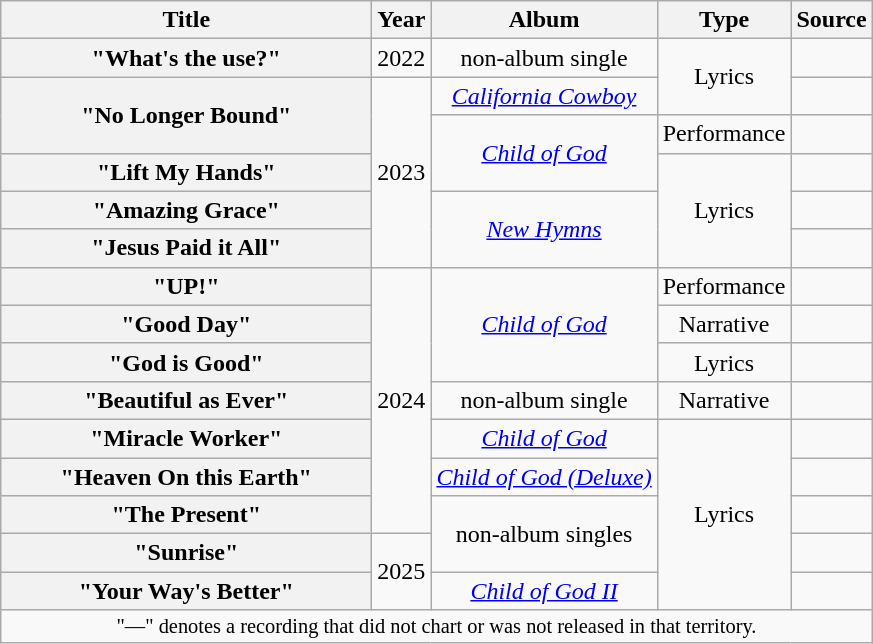<table class="wikitable plainrowheaders" style="text-align:center;">
<tr>
<th scope="col" style="width:15em;">Title</th>
<th>Year</th>
<th>Album</th>
<th>Type</th>
<th>Source</th>
</tr>
<tr>
<th scope="row">"What's the use?"</th>
<td>2022</td>
<td>non-album single</td>
<td rowspan="2">Lyrics</td>
<td></td>
</tr>
<tr>
<th rowspan="2" scope="row">"No Longer Bound"</th>
<td rowspan="5">2023</td>
<td><em><a href='#'>California Cowboy</a></em></td>
<td></td>
</tr>
<tr>
<td rowspan="2"><a href='#'><em>Child of God</em></a></td>
<td>Performance</td>
<td></td>
</tr>
<tr>
<th scope="row">"Lift My Hands"</th>
<td rowspan="3">Lyrics</td>
<td></td>
</tr>
<tr>
<th scope="row">"Amazing Grace"</th>
<td rowspan="2"><em><a href='#'>New Hymns</a></em></td>
<td></td>
</tr>
<tr>
<th scope="row">"Jesus Paid it All"</th>
<td></td>
</tr>
<tr>
<th scope="row">"UP!"</th>
<td rowspan="7">2024</td>
<td rowspan="3"><a href='#'><em>Child of God</em></a></td>
<td>Performance</td>
<td></td>
</tr>
<tr>
<th scope="row">"Good Day"</th>
<td>Narrative</td>
<td></td>
</tr>
<tr>
<th scope="row">"God is Good"</th>
<td>Lyrics</td>
<td></td>
</tr>
<tr>
<th scope="row">"Beautiful as Ever"</th>
<td>non-album single</td>
<td>Narrative</td>
<td></td>
</tr>
<tr>
<th scope="row">"Miracle Worker"</th>
<td><a href='#'><em>Child of God</em></a></td>
<td rowspan="5">Lyrics</td>
<td></td>
</tr>
<tr>
<th scope="row">"Heaven On this Earth"</th>
<td><a href='#'><em>Child of God (Deluxe)</em></a></td>
<td></td>
</tr>
<tr>
<th scope="row">"The Present"</th>
<td rowspan="2">non-album singles</td>
<td></td>
</tr>
<tr>
<th scope="row">"Sunrise"</th>
<td rowspan="2">2025</td>
<td></td>
</tr>
<tr>
<th scope="row">"Your Way's Better"</th>
<td><em><a href='#'>Child of God II</a></em></td>
<td></td>
</tr>
<tr>
<td colspan="10" style="font-size:85%">"—" denotes a recording that did not chart or was not released in that territory.</td>
</tr>
</table>
